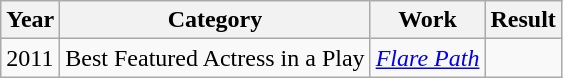<table class="wikitable sortable">
<tr>
<th>Year</th>
<th>Category</th>
<th>Work</th>
<th>Result</th>
</tr>
<tr>
<td>2011</td>
<td>Best Featured Actress in a Play</td>
<td><em><a href='#'>Flare Path</a></em></td>
<td></td>
</tr>
</table>
